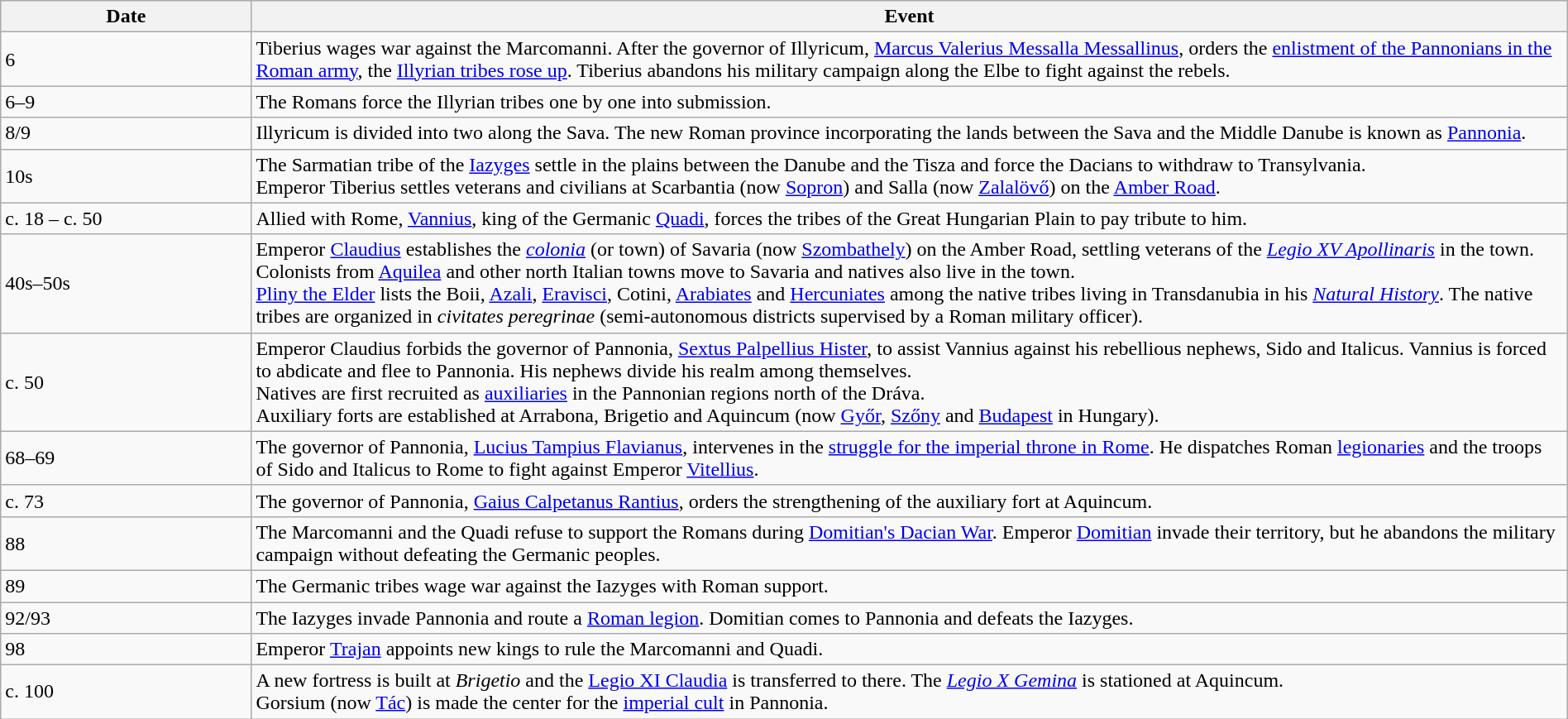<table class="wikitable" width="100%">
<tr>
<th width="16%">Date</th>
<th width="84%">Event</th>
</tr>
<tr>
<td>6</td>
<td>Tiberius wages war against the Marcomanni. After the governor of Illyricum, <a href='#'>Marcus Valerius Messalla Messallinus</a>, orders the <a href='#'>enlistment of the Pannonians in the Roman army</a>, the <a href='#'>Illyrian tribes rose up</a>. Tiberius abandons his military campaign along the Elbe to fight against the rebels.</td>
</tr>
<tr>
<td>6–9</td>
<td>The Romans force the Illyrian tribes one by one into submission.</td>
</tr>
<tr>
<td>8/9</td>
<td>Illyricum is divided into two along the Sava. The new Roman province incorporating the lands between the Sava and the Middle Danube is known as <a href='#'>Pannonia</a>.</td>
</tr>
<tr>
<td>10s</td>
<td>The Sarmatian tribe of the <a href='#'>Iazyges</a> settle in the plains between the Danube and the Tisza and force the Dacians to withdraw to Transylvania.<br>Emperor Tiberius settles veterans and civilians at Scarbantia (now <a href='#'>Sopron</a>) and Salla (now <a href='#'>Zalalövő</a>) on the <a href='#'>Amber Road</a>.</td>
</tr>
<tr>
<td>c. 18 – c. 50</td>
<td>Allied with Rome, <a href='#'>Vannius</a>, king of the Germanic <a href='#'>Quadi</a>, forces the tribes of the Great Hungarian Plain to pay tribute to him.</td>
</tr>
<tr>
<td>40s–50s</td>
<td>Emperor <a href='#'>Claudius</a> establishes the <em><a href='#'>colonia</a></em> (or town) of Savaria (now <a href='#'>Szombathely</a>) on the Amber Road, settling veterans of the <em><a href='#'>Legio XV Apollinaris</a></em> in the town. Colonists from <a href='#'>Aquilea</a> and other north Italian towns move to Savaria and natives also live in the town.<br><a href='#'>Pliny the Elder</a> lists the Boii, <a href='#'>Azali</a>, <a href='#'>Eravisci</a>, Cotini, <a href='#'>Arabiates</a> and <a href='#'>Hercuniates</a> among the native tribes living in Transdanubia in his <em><a href='#'>Natural History</a></em>. The native tribes are organized in <em>civitates peregrinae</em> (semi-autonomous districts supervised by a Roman military officer).</td>
</tr>
<tr>
<td>c. 50</td>
<td>Emperor Claudius forbids the governor of Pannonia, <a href='#'>Sextus Palpellius Hister</a>, to assist Vannius against his rebellious nephews, Sido and Italicus. Vannius is forced to abdicate and flee to Pannonia. His nephews divide his realm among themselves.<br>Natives are first recruited as <a href='#'>auxiliaries</a> in the Pannonian regions north of the Dráva.<br>Auxiliary forts are established at Arrabona, Brigetio and Aquincum (now <a href='#'>Győr</a>, <a href='#'>Szőny</a> and <a href='#'>Budapest</a> in Hungary).</td>
</tr>
<tr>
<td>68–69</td>
<td>The governor of Pannonia, <a href='#'>Lucius Tampius Flavianus</a>, intervenes in the <a href='#'>struggle for the imperial throne in Rome</a>. He dispatches Roman <a href='#'>legionaries</a> and the troops of Sido and Italicus to Rome to fight against Emperor <a href='#'>Vitellius</a>.</td>
</tr>
<tr>
<td>c. 73</td>
<td>The governor of Pannonia, <a href='#'>Gaius Calpetanus Rantius</a>, orders the strengthening of the auxiliary fort at Aquincum.</td>
</tr>
<tr>
<td>88</td>
<td>The Marcomanni and the Quadi refuse to support the Romans during <a href='#'>Domitian's Dacian War</a>. Emperor <a href='#'>Domitian</a> invade their territory, but he abandons the military campaign without defeating the Germanic peoples.</td>
</tr>
<tr>
<td>89</td>
<td>The Germanic tribes wage war against the Iazyges with Roman support.</td>
</tr>
<tr>
<td>92/93</td>
<td>The Iazyges invade Pannonia and route a <a href='#'>Roman legion</a>. Domitian comes to Pannonia and defeats the Iazyges.</td>
</tr>
<tr>
<td>98</td>
<td>Emperor <a href='#'>Trajan</a> appoints new kings to rule the Marcomanni and Quadi.</td>
</tr>
<tr>
<td>c. 100</td>
<td>A new fortress is built at <em>Brigetio</em> and the <a href='#'>Legio XI Claudia</a> is transferred to there. The <em><a href='#'>Legio X Gemina</a></em> is stationed at Aquincum.<br>Gorsium (now <a href='#'>Tác</a>) is made the center for the <a href='#'>imperial cult</a> in Pannonia.</td>
</tr>
</table>
